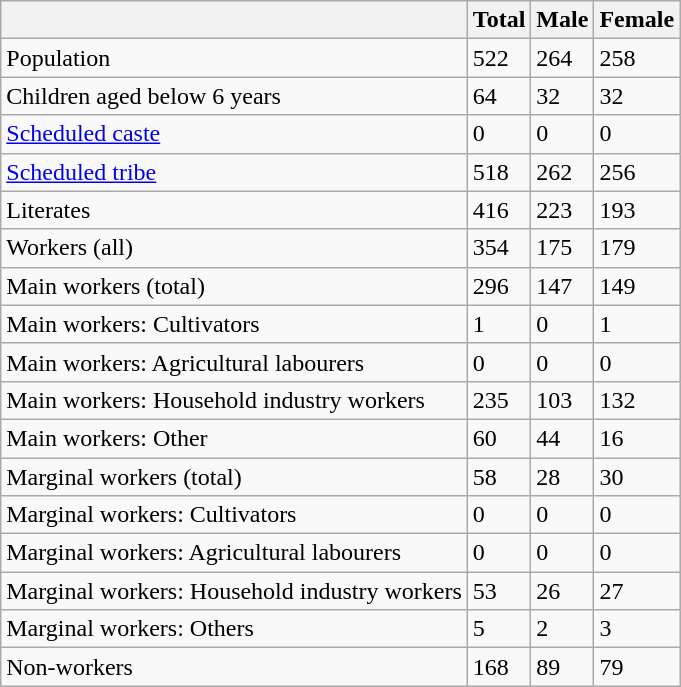<table class="wikitable sortable">
<tr>
<th></th>
<th>Total</th>
<th>Male</th>
<th>Female</th>
</tr>
<tr>
<td>Population</td>
<td>522</td>
<td>264</td>
<td>258</td>
</tr>
<tr>
<td>Children aged below 6 years</td>
<td>64</td>
<td>32</td>
<td>32</td>
</tr>
<tr>
<td><a href='#'>Scheduled caste</a></td>
<td>0</td>
<td>0</td>
<td>0</td>
</tr>
<tr>
<td><a href='#'>Scheduled tribe</a></td>
<td>518</td>
<td>262</td>
<td>256</td>
</tr>
<tr>
<td>Literates</td>
<td>416</td>
<td>223</td>
<td>193</td>
</tr>
<tr>
<td>Workers (all)</td>
<td>354</td>
<td>175</td>
<td>179</td>
</tr>
<tr>
<td>Main workers (total)</td>
<td>296</td>
<td>147</td>
<td>149</td>
</tr>
<tr>
<td>Main workers: Cultivators</td>
<td>1</td>
<td>0</td>
<td>1</td>
</tr>
<tr>
<td>Main workers: Agricultural labourers</td>
<td>0</td>
<td>0</td>
<td>0</td>
</tr>
<tr>
<td>Main workers: Household industry workers</td>
<td>235</td>
<td>103</td>
<td>132</td>
</tr>
<tr>
<td>Main workers: Other</td>
<td>60</td>
<td>44</td>
<td>16</td>
</tr>
<tr>
<td>Marginal workers (total)</td>
<td>58</td>
<td>28</td>
<td>30</td>
</tr>
<tr>
<td>Marginal workers: Cultivators</td>
<td>0</td>
<td>0</td>
<td>0</td>
</tr>
<tr>
<td>Marginal workers: Agricultural labourers</td>
<td>0</td>
<td>0</td>
<td>0</td>
</tr>
<tr>
<td>Marginal workers: Household industry workers</td>
<td>53</td>
<td>26</td>
<td>27</td>
</tr>
<tr>
<td>Marginal workers: Others</td>
<td>5</td>
<td>2</td>
<td>3</td>
</tr>
<tr>
<td>Non-workers</td>
<td>168</td>
<td>89</td>
<td>79</td>
</tr>
</table>
